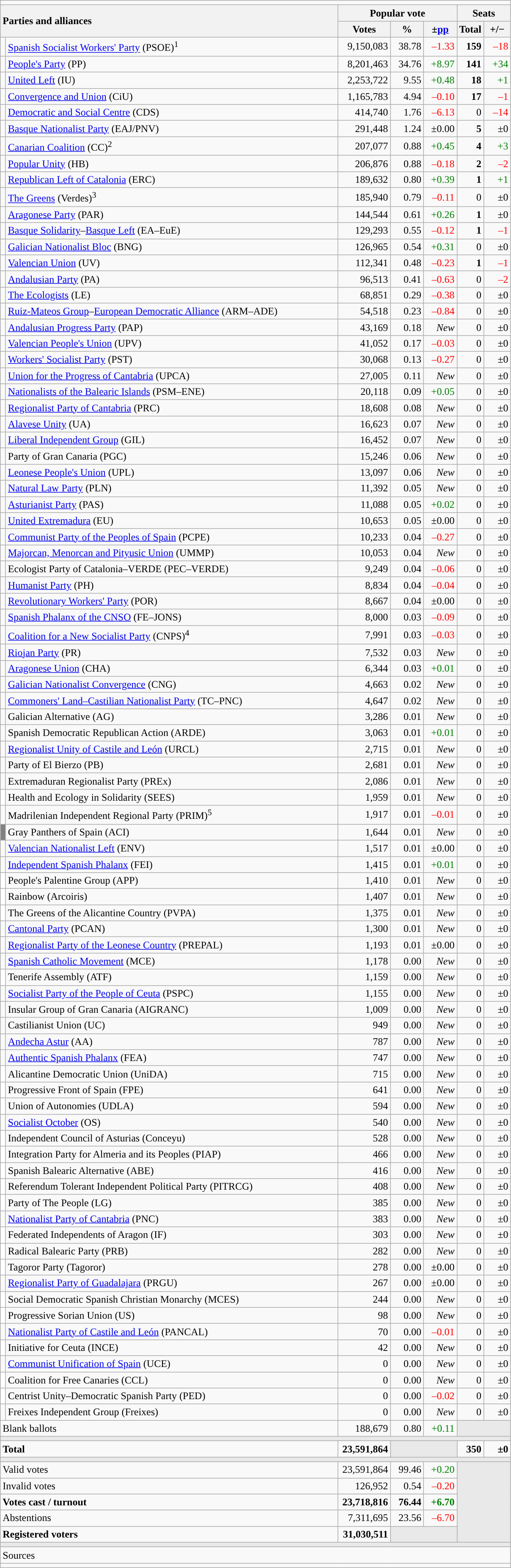<table class="wikitable" style="text-align:right;">
<tr>
<td colspan="7"></td>
</tr>
<tr>
<th style="text-align:left;" rowspan="2" colspan="2" width="525">Parties and alliances</th>
<th colspan="3">Popular vote</th>
<th colspan="2">Seats</th>
</tr>
<tr>
<th width="75">Votes</th>
<th width="45">%</th>
<th width="45">±<a href='#'>pp</a></th>
<th width="35">Total</th>
<th width="35">+/−</th>
</tr>
<tr>
<td width="1" style="color:inherit;background:"></td>
<td align="left"><a href='#'>Spanish Socialist Workers' Party</a> (PSOE)<sup>1</sup></td>
<td>9,150,083</td>
<td>38.78</td>
<td style="color:red;">–1.33</td>
<td><strong>159</strong></td>
<td style="color:red;">–18</td>
</tr>
<tr>
<td style="color:inherit;background:"></td>
<td align="left"><a href='#'>People's Party</a> (PP)</td>
<td>8,201,463</td>
<td>34.76</td>
<td style="color:green;">+8.97</td>
<td><strong>141</strong></td>
<td style="color:green;">+34</td>
</tr>
<tr>
<td style="color:inherit;background:"></td>
<td align="left"><a href='#'>United Left</a> (IU)</td>
<td>2,253,722</td>
<td>9.55</td>
<td style="color:green;">+0.48</td>
<td><strong>18</strong></td>
<td style="color:green;">+1</td>
</tr>
<tr>
<td style="color:inherit;background:"></td>
<td align="left"><a href='#'>Convergence and Union</a> (CiU)</td>
<td>1,165,783</td>
<td>4.94</td>
<td style="color:red;">–0.10</td>
<td><strong>17</strong></td>
<td style="color:red;">–1</td>
</tr>
<tr>
<td style="color:inherit;background:"></td>
<td align="left"><a href='#'>Democratic and Social Centre</a> (CDS)</td>
<td>414,740</td>
<td>1.76</td>
<td style="color:red;">–6.13</td>
<td>0</td>
<td style="color:red;">–14</td>
</tr>
<tr>
<td style="color:inherit;background:"></td>
<td align="left"><a href='#'>Basque Nationalist Party</a> (EAJ/PNV)</td>
<td>291,448</td>
<td>1.24</td>
<td>±0.00</td>
<td><strong>5</strong></td>
<td>±0</td>
</tr>
<tr>
<td style="color:inherit;background:"></td>
<td align="left"><a href='#'>Canarian Coalition</a> (CC)<sup>2</sup></td>
<td>207,077</td>
<td>0.88</td>
<td style="color:green;">+0.45</td>
<td><strong>4</strong></td>
<td style="color:green;">+3</td>
</tr>
<tr>
<td style="color:inherit;background:"></td>
<td align="left"><a href='#'>Popular Unity</a> (HB)</td>
<td>206,876</td>
<td>0.88</td>
<td style="color:red;">–0.18</td>
<td><strong>2</strong></td>
<td style="color:red;">–2</td>
</tr>
<tr>
<td style="color:inherit;background:"></td>
<td align="left"><a href='#'>Republican Left of Catalonia</a> (ERC)</td>
<td>189,632</td>
<td>0.80</td>
<td style="color:green;">+0.39</td>
<td><strong>1</strong></td>
<td style="color:green;">+1</td>
</tr>
<tr>
<td style="color:inherit;background:"></td>
<td align="left"><a href='#'>The Greens</a> (Verdes)<sup>3</sup></td>
<td>185,940</td>
<td>0.79</td>
<td style="color:red;">–0.11</td>
<td>0</td>
<td>±0</td>
</tr>
<tr>
<td style="color:inherit;background:"></td>
<td align="left"><a href='#'>Aragonese Party</a> (PAR)</td>
<td>144,544</td>
<td>0.61</td>
<td style="color:green;">+0.26</td>
<td><strong>1</strong></td>
<td>±0</td>
</tr>
<tr>
<td style="color:inherit;background:"></td>
<td align="left"><a href='#'>Basque Solidarity</a>–<a href='#'>Basque Left</a> (EA–EuE)</td>
<td>129,293</td>
<td>0.55</td>
<td style="color:red;">–0.12</td>
<td><strong>1</strong></td>
<td style="color:red;">–1</td>
</tr>
<tr>
<td style="color:inherit;background:"></td>
<td align="left"><a href='#'>Galician Nationalist Bloc</a> (BNG)</td>
<td>126,965</td>
<td>0.54</td>
<td style="color:green;">+0.31</td>
<td>0</td>
<td>±0</td>
</tr>
<tr>
<td style="color:inherit;background:"></td>
<td align="left"><a href='#'>Valencian Union</a> (UV)</td>
<td>112,341</td>
<td>0.48</td>
<td style="color:red;">–0.23</td>
<td><strong>1</strong></td>
<td style="color:red;">–1</td>
</tr>
<tr>
<td style="color:inherit;background:"></td>
<td align="left"><a href='#'>Andalusian Party</a> (PA)</td>
<td>96,513</td>
<td>0.41</td>
<td style="color:red;">–0.63</td>
<td>0</td>
<td style="color:red;">–2</td>
</tr>
<tr>
<td style="color:inherit;background:"></td>
<td align="left"><a href='#'>The Ecologists</a> (LE)</td>
<td>68,851</td>
<td>0.29</td>
<td style="color:red;">–0.38</td>
<td>0</td>
<td>±0</td>
</tr>
<tr>
<td style="color:inherit;background:"></td>
<td align="left"><a href='#'>Ruiz-Mateos Group</a>–<a href='#'>European Democratic Alliance</a> (ARM–ADE)</td>
<td>54,518</td>
<td>0.23</td>
<td style="color:red;">–0.84</td>
<td>0</td>
<td>±0</td>
</tr>
<tr>
<td style="color:inherit;background:"></td>
<td align="left"><a href='#'>Andalusian Progress Party</a> (PAP)</td>
<td>43,169</td>
<td>0.18</td>
<td><em>New</em></td>
<td>0</td>
<td>±0</td>
</tr>
<tr>
<td style="color:inherit;background:"></td>
<td align="left"><a href='#'>Valencian People's Union</a> (UPV)</td>
<td>41,052</td>
<td>0.17</td>
<td style="color:red;">–0.03</td>
<td>0</td>
<td>±0</td>
</tr>
<tr>
<td style="color:inherit;background:"></td>
<td align="left"><a href='#'>Workers' Socialist Party</a> (PST)</td>
<td>30,068</td>
<td>0.13</td>
<td style="color:red;">–0.27</td>
<td>0</td>
<td>±0</td>
</tr>
<tr>
<td style="color:inherit;background:"></td>
<td align="left"><a href='#'>Union for the Progress of Cantabria</a> (UPCA)</td>
<td>27,005</td>
<td>0.11</td>
<td><em>New</em></td>
<td>0</td>
<td>±0</td>
</tr>
<tr>
<td style="color:inherit;background:"></td>
<td align="left"><a href='#'>Nationalists of the Balearic Islands</a> (PSM–ENE)</td>
<td>20,118</td>
<td>0.09</td>
<td style="color:green;">+0.05</td>
<td>0</td>
<td>±0</td>
</tr>
<tr>
<td style="color:inherit;background:"></td>
<td align="left"><a href='#'>Regionalist Party of Cantabria</a> (PRC)</td>
<td>18,608</td>
<td>0.08</td>
<td><em>New</em></td>
<td>0</td>
<td>±0</td>
</tr>
<tr>
<td style="color:inherit;background:"></td>
<td align="left"><a href='#'>Alavese Unity</a> (UA)</td>
<td>16,623</td>
<td>0.07</td>
<td><em>New</em></td>
<td>0</td>
<td>±0</td>
</tr>
<tr>
<td style="color:inherit;background:"></td>
<td align="left"><a href='#'>Liberal Independent Group</a> (GIL)</td>
<td>16,452</td>
<td>0.07</td>
<td><em>New</em></td>
<td>0</td>
<td>±0</td>
</tr>
<tr>
<td style="color:inherit;background:"></td>
<td align="left">Party of Gran Canaria (PGC)</td>
<td>15,246</td>
<td>0.06</td>
<td><em>New</em></td>
<td>0</td>
<td>±0</td>
</tr>
<tr>
<td style="color:inherit;background:"></td>
<td align="left"><a href='#'>Leonese People's Union</a> (UPL)</td>
<td>13,097</td>
<td>0.06</td>
<td><em>New</em></td>
<td>0</td>
<td>±0</td>
</tr>
<tr>
<td style="color:inherit;background:"></td>
<td align="left"><a href='#'>Natural Law Party</a> (PLN)</td>
<td>11,392</td>
<td>0.05</td>
<td><em>New</em></td>
<td>0</td>
<td>±0</td>
</tr>
<tr>
<td style="color:inherit;background:"></td>
<td align="left"><a href='#'>Asturianist Party</a> (PAS)</td>
<td>11,088</td>
<td>0.05</td>
<td style="color:green;">+0.02</td>
<td>0</td>
<td>±0</td>
</tr>
<tr>
<td style="color:inherit;background:"></td>
<td align="left"><a href='#'>United Extremadura</a> (EU)</td>
<td>10,653</td>
<td>0.05</td>
<td>±0.00</td>
<td>0</td>
<td>±0</td>
</tr>
<tr>
<td style="color:inherit;background:"></td>
<td align="left"><a href='#'>Communist Party of the Peoples of Spain</a> (PCPE)</td>
<td>10,233</td>
<td>0.04</td>
<td style="color:red;">–0.27</td>
<td>0</td>
<td>±0</td>
</tr>
<tr>
<td style="color:inherit;background:"></td>
<td align="left"><a href='#'>Majorcan, Menorcan and Pityusic Union</a> (UMMP)</td>
<td>10,053</td>
<td>0.04</td>
<td><em>New</em></td>
<td>0</td>
<td>±0</td>
</tr>
<tr>
<td style="color:inherit;background:"></td>
<td align="left">Ecologist Party of Catalonia–VERDE (PEC–VERDE)</td>
<td>9,249</td>
<td>0.04</td>
<td style="color:red;">–0.06</td>
<td>0</td>
<td>±0</td>
</tr>
<tr>
<td style="color:inherit;background:"></td>
<td align="left"><a href='#'>Humanist Party</a> (PH)</td>
<td>8,834</td>
<td>0.04</td>
<td style="color:red;">–0.04</td>
<td>0</td>
<td>±0</td>
</tr>
<tr>
<td style="color:inherit;background:"></td>
<td align="left"><a href='#'>Revolutionary Workers' Party</a> (POR)</td>
<td>8,667</td>
<td>0.04</td>
<td>±0.00</td>
<td>0</td>
<td>±0</td>
</tr>
<tr>
<td style="color:inherit;background:"></td>
<td align="left"><a href='#'>Spanish Phalanx of the CNSO</a> (FE–JONS)</td>
<td>8,000</td>
<td>0.03</td>
<td style="color:red;">–0.09</td>
<td>0</td>
<td>±0</td>
</tr>
<tr>
<td style="color:inherit;background:"></td>
<td align="left"><a href='#'>Coalition for a New Socialist Party</a> (CNPS)<sup>4</sup></td>
<td>7,991</td>
<td>0.03</td>
<td style="color:red;">–0.03</td>
<td>0</td>
<td>±0</td>
</tr>
<tr>
<td style="color:inherit;background:"></td>
<td align="left"><a href='#'>Riojan Party</a> (PR)</td>
<td>7,532</td>
<td>0.03</td>
<td><em>New</em></td>
<td>0</td>
<td>±0</td>
</tr>
<tr>
<td style="color:inherit;background:"></td>
<td align="left"><a href='#'>Aragonese Union</a> (CHA)</td>
<td>6,344</td>
<td>0.03</td>
<td style="color:green;">+0.01</td>
<td>0</td>
<td>±0</td>
</tr>
<tr>
<td style="color:inherit;background:"></td>
<td align="left"><a href='#'>Galician Nationalist Convergence</a> (CNG)</td>
<td>4,663</td>
<td>0.02</td>
<td><em>New</em></td>
<td>0</td>
<td>±0</td>
</tr>
<tr>
<td style="color:inherit;background:"></td>
<td align="left"><a href='#'>Commoners' Land–Castilian Nationalist Party</a> (TC–PNC)</td>
<td>4,647</td>
<td>0.02</td>
<td><em>New</em></td>
<td>0</td>
<td>±0</td>
</tr>
<tr>
<td style="color:inherit;background:"></td>
<td align="left">Galician Alternative (AG)</td>
<td>3,286</td>
<td>0.01</td>
<td><em>New</em></td>
<td>0</td>
<td>±0</td>
</tr>
<tr>
<td style="color:inherit;background:"></td>
<td align="left">Spanish Democratic Republican Action (ARDE)</td>
<td>3,063</td>
<td>0.01</td>
<td style="color:green;">+0.01</td>
<td>0</td>
<td>±0</td>
</tr>
<tr>
<td style="color:inherit;background:"></td>
<td align="left"><a href='#'>Regionalist Unity of Castile and León</a> (URCL)</td>
<td>2,715</td>
<td>0.01</td>
<td><em>New</em></td>
<td>0</td>
<td>±0</td>
</tr>
<tr>
<td style="color:inherit;background:"></td>
<td align="left">Party of El Bierzo (PB)</td>
<td>2,681</td>
<td>0.01</td>
<td><em>New</em></td>
<td>0</td>
<td>±0</td>
</tr>
<tr>
<td style="color:inherit;background:"></td>
<td align="left">Extremaduran Regionalist Party (PREx)</td>
<td>2,086</td>
<td>0.01</td>
<td><em>New</em></td>
<td>0</td>
<td>±0</td>
</tr>
<tr>
<td bgcolor="white"></td>
<td align="left">Health and Ecology in Solidarity (SEES)</td>
<td>1,959</td>
<td>0.01</td>
<td><em>New</em></td>
<td>0</td>
<td>±0</td>
</tr>
<tr>
<td style="color:inherit;background:"></td>
<td align="left">Madrilenian Independent Regional Party (PRIM)<sup>5</sup></td>
<td>1,917</td>
<td>0.01</td>
<td style="color:red;">–0.01</td>
<td>0</td>
<td>±0</td>
</tr>
<tr>
<td bgcolor="gray"></td>
<td align="left">Gray Panthers of Spain (ACI)</td>
<td>1,644</td>
<td>0.01</td>
<td><em>New</em></td>
<td>0</td>
<td>±0</td>
</tr>
<tr>
<td style="color:inherit;background:"></td>
<td align="left"><a href='#'>Valencian Nationalist Left</a> (ENV)</td>
<td>1,517</td>
<td>0.01</td>
<td>±0.00</td>
<td>0</td>
<td>±0</td>
</tr>
<tr>
<td style="color:inherit;background:"></td>
<td align="left"><a href='#'>Independent Spanish Phalanx</a> (FEI)</td>
<td>1,415</td>
<td>0.01</td>
<td style="color:green;">+0.01</td>
<td>0</td>
<td>±0</td>
</tr>
<tr>
<td bgcolor="white"></td>
<td align="left">People's Palentine Group (APP)</td>
<td>1,410</td>
<td>0.01</td>
<td><em>New</em></td>
<td>0</td>
<td>±0</td>
</tr>
<tr>
<td bgcolor="white"></td>
<td align="left">Rainbow (Arcoiris)</td>
<td>1,407</td>
<td>0.01</td>
<td><em>New</em></td>
<td>0</td>
<td>±0</td>
</tr>
<tr>
<td bgcolor="white"></td>
<td align="left">The Greens of the Alicantine Country (PVPA)</td>
<td>1,375</td>
<td>0.01</td>
<td><em>New</em></td>
<td>0</td>
<td>±0</td>
</tr>
<tr>
<td style="color:inherit;background:"></td>
<td align="left"><a href='#'>Cantonal Party</a> (PCAN)</td>
<td>1,300</td>
<td>0.01</td>
<td><em>New</em></td>
<td>0</td>
<td>±0</td>
</tr>
<tr>
<td style="color:inherit;background:"></td>
<td align="left"><a href='#'>Regionalist Party of the Leonese Country</a> (PREPAL)</td>
<td>1,193</td>
<td>0.01</td>
<td>±0.00</td>
<td>0</td>
<td>±0</td>
</tr>
<tr>
<td style="color:inherit;background:"></td>
<td align="left"><a href='#'>Spanish Catholic Movement</a> (MCE)</td>
<td>1,178</td>
<td>0.00</td>
<td><em>New</em></td>
<td>0</td>
<td>±0</td>
</tr>
<tr>
<td bgcolor="white"></td>
<td align="left">Tenerife Assembly (ATF)</td>
<td>1,159</td>
<td>0.00</td>
<td><em>New</em></td>
<td>0</td>
<td>±0</td>
</tr>
<tr>
<td style="color:inherit;background:"></td>
<td align="left"><a href='#'>Socialist Party of the People of Ceuta</a> (PSPC)</td>
<td>1,155</td>
<td>0.00</td>
<td><em>New</em></td>
<td>0</td>
<td>±0</td>
</tr>
<tr>
<td style="color:inherit;background:"></td>
<td align="left">Insular Group of Gran Canaria (AIGRANC)</td>
<td>1,009</td>
<td>0.00</td>
<td><em>New</em></td>
<td>0</td>
<td>±0</td>
</tr>
<tr>
<td style="color:inherit;background:"></td>
<td align="left">Castilianist Union (UC)</td>
<td>949</td>
<td>0.00</td>
<td><em>New</em></td>
<td>0</td>
<td>±0</td>
</tr>
<tr>
<td style="color:inherit;background:"></td>
<td align="left"><a href='#'>Andecha Astur</a> (AA)</td>
<td>787</td>
<td>0.00</td>
<td><em>New</em></td>
<td>0</td>
<td>±0</td>
</tr>
<tr>
<td style="color:inherit;background:"></td>
<td align="left"><a href='#'>Authentic Spanish Phalanx</a> (FEA)</td>
<td>747</td>
<td>0.00</td>
<td><em>New</em></td>
<td>0</td>
<td>±0</td>
</tr>
<tr>
<td bgcolor="white"></td>
<td align="left">Alicantine Democratic Union (UniDA)</td>
<td>715</td>
<td>0.00</td>
<td><em>New</em></td>
<td>0</td>
<td>±0</td>
</tr>
<tr>
<td bgcolor="white"></td>
<td align="left">Progressive Front of Spain (FPE)</td>
<td>641</td>
<td>0.00</td>
<td><em>New</em></td>
<td>0</td>
<td>±0</td>
</tr>
<tr>
<td bgcolor="white"></td>
<td align="left">Union of Autonomies (UDLA)</td>
<td>594</td>
<td>0.00</td>
<td><em>New</em></td>
<td>0</td>
<td>±0</td>
</tr>
<tr>
<td style="color:inherit;background:"></td>
<td align="left"><a href='#'>Socialist October</a> (OS)</td>
<td>540</td>
<td>0.00</td>
<td><em>New</em></td>
<td>0</td>
<td>±0</td>
</tr>
<tr>
<td bgcolor="white"></td>
<td align="left">Independent Council of Asturias (Conceyu)</td>
<td>528</td>
<td>0.00</td>
<td><em>New</em></td>
<td>0</td>
<td>±0</td>
</tr>
<tr>
<td bgcolor="white"></td>
<td align="left">Integration Party for Almeria and its Peoples (PIAP)</td>
<td>466</td>
<td>0.00</td>
<td><em>New</em></td>
<td>0</td>
<td>±0</td>
</tr>
<tr>
<td bgcolor="white"></td>
<td align="left">Spanish Balearic Alternative (ABE)</td>
<td>416</td>
<td>0.00</td>
<td><em>New</em></td>
<td>0</td>
<td>±0</td>
</tr>
<tr>
<td bgcolor="white"></td>
<td align="left">Referendum Tolerant Independent Political Party (PITRCG)</td>
<td>408</td>
<td>0.00</td>
<td><em>New</em></td>
<td>0</td>
<td>±0</td>
</tr>
<tr>
<td bgcolor="white"></td>
<td align="left">Party of The People (LG)</td>
<td>385</td>
<td>0.00</td>
<td><em>New</em></td>
<td>0</td>
<td>±0</td>
</tr>
<tr>
<td style="color:inherit;background:"></td>
<td align="left"><a href='#'>Nationalist Party of Cantabria</a> (PNC)</td>
<td>383</td>
<td>0.00</td>
<td><em>New</em></td>
<td>0</td>
<td>±0</td>
</tr>
<tr>
<td bgcolor="white"></td>
<td align="left">Federated Independents of Aragon (IF)</td>
<td>303</td>
<td>0.00</td>
<td><em>New</em></td>
<td>0</td>
<td>±0</td>
</tr>
<tr>
<td bgcolor="white"></td>
<td align="left">Radical Balearic Party (PRB)</td>
<td>282</td>
<td>0.00</td>
<td><em>New</em></td>
<td>0</td>
<td>±0</td>
</tr>
<tr>
<td bgcolor="white"></td>
<td align="left">Tagoror Party (Tagoror)</td>
<td>278</td>
<td>0.00</td>
<td>±0.00</td>
<td>0</td>
<td>±0</td>
</tr>
<tr>
<td style="color:inherit;background:"></td>
<td align="left"><a href='#'>Regionalist Party of Guadalajara</a> (PRGU)</td>
<td>267</td>
<td>0.00</td>
<td>±0.00</td>
<td>0</td>
<td>±0</td>
</tr>
<tr>
<td bgcolor="white"></td>
<td align="left">Social Democratic Spanish Christian Monarchy (MCES)</td>
<td>244</td>
<td>0.00</td>
<td><em>New</em></td>
<td>0</td>
<td>±0</td>
</tr>
<tr>
<td bgcolor="white"></td>
<td align="left">Progressive Sorian Union (US)</td>
<td>98</td>
<td>0.00</td>
<td><em>New</em></td>
<td>0</td>
<td>±0</td>
</tr>
<tr>
<td style="color:inherit;background:"></td>
<td align="left"><a href='#'>Nationalist Party of Castile and León</a> (PANCAL)</td>
<td>70</td>
<td>0.00</td>
<td style="color:red;">–0.01</td>
<td>0</td>
<td>±0</td>
</tr>
<tr>
<td bgcolor="white"></td>
<td align="left">Initiative for Ceuta (INCE)</td>
<td>42</td>
<td>0.00</td>
<td><em>New</em></td>
<td>0</td>
<td>±0</td>
</tr>
<tr>
<td style="color:inherit;background:"></td>
<td align="left"><a href='#'>Communist Unification of Spain</a> (UCE)</td>
<td>0</td>
<td>0.00</td>
<td><em>New</em></td>
<td>0</td>
<td>±0</td>
</tr>
<tr>
<td bgcolor="white"></td>
<td align="left">Coalition for Free Canaries (CCL)</td>
<td>0</td>
<td>0.00</td>
<td><em>New</em></td>
<td>0</td>
<td>±0</td>
</tr>
<tr>
<td bgcolor="white"></td>
<td align="left">Centrist Unity–Democratic Spanish Party (PED)</td>
<td>0</td>
<td>0.00</td>
<td style="color:red;">–0.02</td>
<td>0</td>
<td>±0</td>
</tr>
<tr>
<td style="color:inherit;background:"></td>
<td align="left">Freixes Independent Group (Freixes)</td>
<td>0</td>
<td>0.00</td>
<td><em>New</em></td>
<td>0</td>
<td>±0</td>
</tr>
<tr>
<td align="left" colspan="2">Blank ballots</td>
<td>188,679</td>
<td>0.80</td>
<td style="color:green;">+0.11</td>
<td bgcolor="#E9E9E9" colspan="2"></td>
</tr>
<tr>
<td colspan="7" bgcolor="#E9E9E9"></td>
</tr>
<tr style="font-weight:bold;">
<td align="left" colspan="2">Total</td>
<td>23,591,864</td>
<td bgcolor="#E9E9E9" colspan="2"></td>
<td>350</td>
<td>±0</td>
</tr>
<tr>
<td colspan="7" bgcolor="#E9E9E9"></td>
</tr>
<tr>
<td align="left" colspan="2">Valid votes</td>
<td>23,591,864</td>
<td>99.46</td>
<td style="color:green;">+0.20</td>
<td bgcolor="#E9E9E9" colspan="2" rowspan="5"></td>
</tr>
<tr>
<td align="left" colspan="2">Invalid votes</td>
<td>126,952</td>
<td>0.54</td>
<td style="color:red;">–0.20</td>
</tr>
<tr style="font-weight:bold;">
<td align="left" colspan="2">Votes cast / turnout</td>
<td>23,718,816</td>
<td>76.44</td>
<td style="color:green;">+6.70</td>
</tr>
<tr>
<td align="left" colspan="2">Abstentions</td>
<td>7,311,695</td>
<td>23.56</td>
<td style="color:red;">–6.70</td>
</tr>
<tr style="font-weight:bold;">
<td align="left" colspan="2">Registered voters</td>
<td>31,030,511</td>
<td bgcolor="#E9E9E9" colspan="2"></td>
</tr>
<tr>
<td colspan="7" bgcolor="#E9E9E9"></td>
</tr>
<tr>
<td align="left" colspan="7">Sources</td>
</tr>
<tr>
<td colspan="7" style="text-align:left; max-width:790px;"></td>
</tr>
</table>
